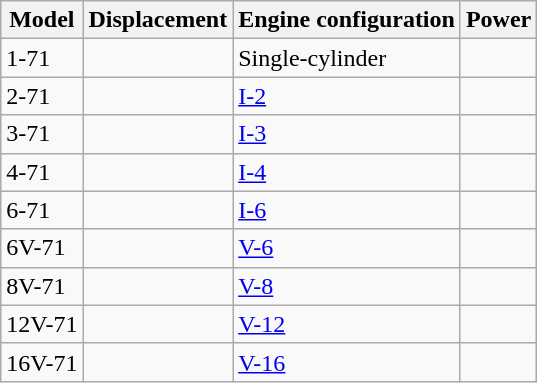<table class="wikitable">
<tr>
<th>Model</th>
<th>Displacement</th>
<th>Engine configuration</th>
<th>Power</th>
</tr>
<tr>
<td>1-71</td>
<td></td>
<td>Single-cylinder</td>
<td></td>
</tr>
<tr>
<td>2-71</td>
<td></td>
<td><a href='#'>I-2</a></td>
<td></td>
</tr>
<tr>
<td>3-71</td>
<td></td>
<td><a href='#'>I-3</a></td>
<td></td>
</tr>
<tr>
<td>4-71</td>
<td></td>
<td><a href='#'>I-4</a></td>
<td></td>
</tr>
<tr>
<td>6-71</td>
<td></td>
<td><a href='#'>I-6</a></td>
<td></td>
</tr>
<tr>
<td>6V-71</td>
<td></td>
<td><a href='#'>V-6</a></td>
<td></td>
</tr>
<tr>
<td>8V-71</td>
<td></td>
<td><a href='#'>V-8</a></td>
<td></td>
</tr>
<tr>
<td>12V-71</td>
<td></td>
<td><a href='#'>V-12</a></td>
<td></td>
</tr>
<tr>
<td>16V-71</td>
<td></td>
<td><a href='#'>V-16</a></td>
<td><br></td>
</tr>
</table>
